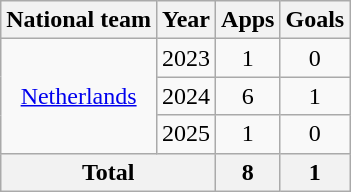<table class="wikitable" style="text-align:center">
<tr>
<th>National team</th>
<th>Year</th>
<th>Apps</th>
<th>Goals</th>
</tr>
<tr>
<td rowspan="3"><a href='#'>Netherlands</a></td>
<td>2023</td>
<td>1</td>
<td>0</td>
</tr>
<tr>
<td>2024</td>
<td>6</td>
<td>1</td>
</tr>
<tr>
<td>2025</td>
<td>1</td>
<td>0</td>
</tr>
<tr>
<th colspan="2">Total</th>
<th>8</th>
<th>1</th>
</tr>
</table>
